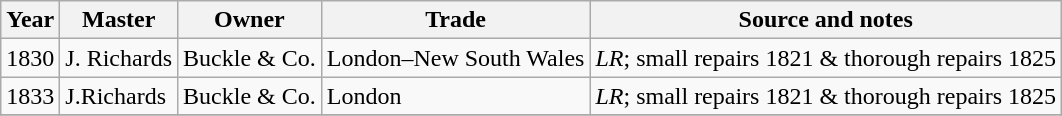<table class="sortable wikitable">
<tr>
<th>Year</th>
<th>Master</th>
<th>Owner</th>
<th>Trade</th>
<th>Source and notes</th>
</tr>
<tr>
<td>1830</td>
<td>J. Richards</td>
<td>Buckle & Co.</td>
<td>London–New South Wales</td>
<td><em>LR</em>; small repairs 1821 & thorough repairs 1825</td>
</tr>
<tr>
<td>1833</td>
<td>J.Richards</td>
<td>Buckle & Co.</td>
<td>London</td>
<td><em>LR</em>; small repairs 1821 & thorough repairs 1825</td>
</tr>
<tr>
</tr>
</table>
